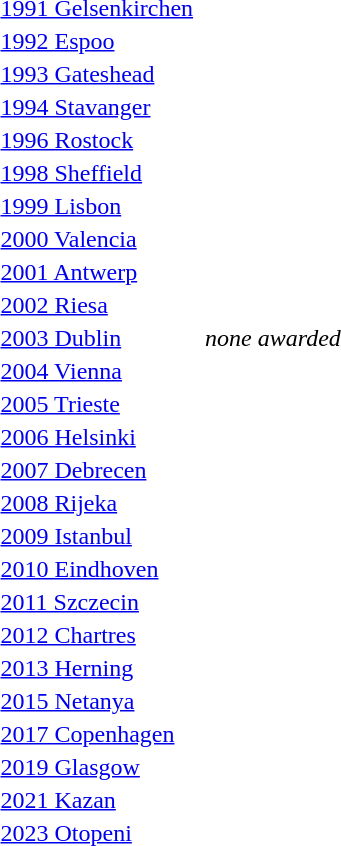<table>
<tr>
<td><a href='#'>1991 Gelsenkirchen</a></td>
<td></td>
<td></td>
<td></td>
</tr>
<tr>
<td><a href='#'>1992 Espoo</a></td>
<td></td>
<td></td>
<td></td>
</tr>
<tr>
<td><a href='#'>1993 Gateshead</a></td>
<td></td>
<td></td>
<td></td>
</tr>
<tr>
<td><a href='#'>1994 Stavanger</a></td>
<td></td>
<td></td>
<td></td>
</tr>
<tr>
<td><a href='#'>1996 Rostock</a></td>
<td></td>
<td></td>
<td></td>
</tr>
<tr>
<td><a href='#'>1998 Sheffield</a></td>
<td></td>
<td></td>
<td></td>
</tr>
<tr>
<td><a href='#'>1999 Lisbon</a></td>
<td></td>
<td></td>
<td></td>
</tr>
<tr>
<td><a href='#'>2000 Valencia</a></td>
<td></td>
<td></td>
<td></td>
</tr>
<tr>
<td><a href='#'>2001 Antwerp</a></td>
<td></td>
<td></td>
<td></td>
</tr>
<tr>
<td><a href='#'>2002 Riesa</a></td>
<td></td>
<td></td>
<td></td>
</tr>
<tr>
<td rowspan=2><a href='#'>2003 Dublin</a></td>
<td></td>
<td rowspan=2><em>none awarded</em></td>
<td rowspan=2></td>
</tr>
<tr>
<td></td>
</tr>
<tr>
<td><a href='#'>2004 Vienna</a></td>
<td></td>
<td></td>
<td></td>
</tr>
<tr>
<td><a href='#'>2005 Trieste</a></td>
<td></td>
<td></td>
<td></td>
</tr>
<tr>
<td><a href='#'>2006 Helsinki</a></td>
<td></td>
<td></td>
<td></td>
</tr>
<tr>
<td><a href='#'>2007 Debrecen</a></td>
<td></td>
<td></td>
<td></td>
</tr>
<tr>
<td><a href='#'>2008 Rijeka</a></td>
<td></td>
<td></td>
<td></td>
</tr>
<tr>
<td><a href='#'>2009 Istanbul</a></td>
<td></td>
<td></td>
<td></td>
</tr>
<tr>
<td><a href='#'>2010 Eindhoven</a></td>
<td></td>
<td></td>
<td></td>
</tr>
<tr>
<td><a href='#'>2011 Szczecin</a></td>
<td></td>
<td></td>
<td></td>
</tr>
<tr>
<td><a href='#'>2012 Chartres</a></td>
<td></td>
<td></td>
<td></td>
</tr>
<tr>
<td><a href='#'>2013 Herning</a></td>
<td></td>
<td></td>
<td></td>
</tr>
<tr>
<td><a href='#'>2015 Netanya</a></td>
<td></td>
<td></td>
<td></td>
</tr>
<tr>
<td><a href='#'>2017 Copenhagen</a></td>
<td></td>
<td></td>
<td></td>
</tr>
<tr>
<td><a href='#'>2019 Glasgow</a></td>
<td></td>
<td></td>
<td></td>
</tr>
<tr>
<td><a href='#'>2021 Kazan</a></td>
<td></td>
<td></td>
<td></td>
</tr>
<tr>
<td><a href='#'>2023 Otopeni</a></td>
<td></td>
<td></td>
<td></td>
</tr>
</table>
